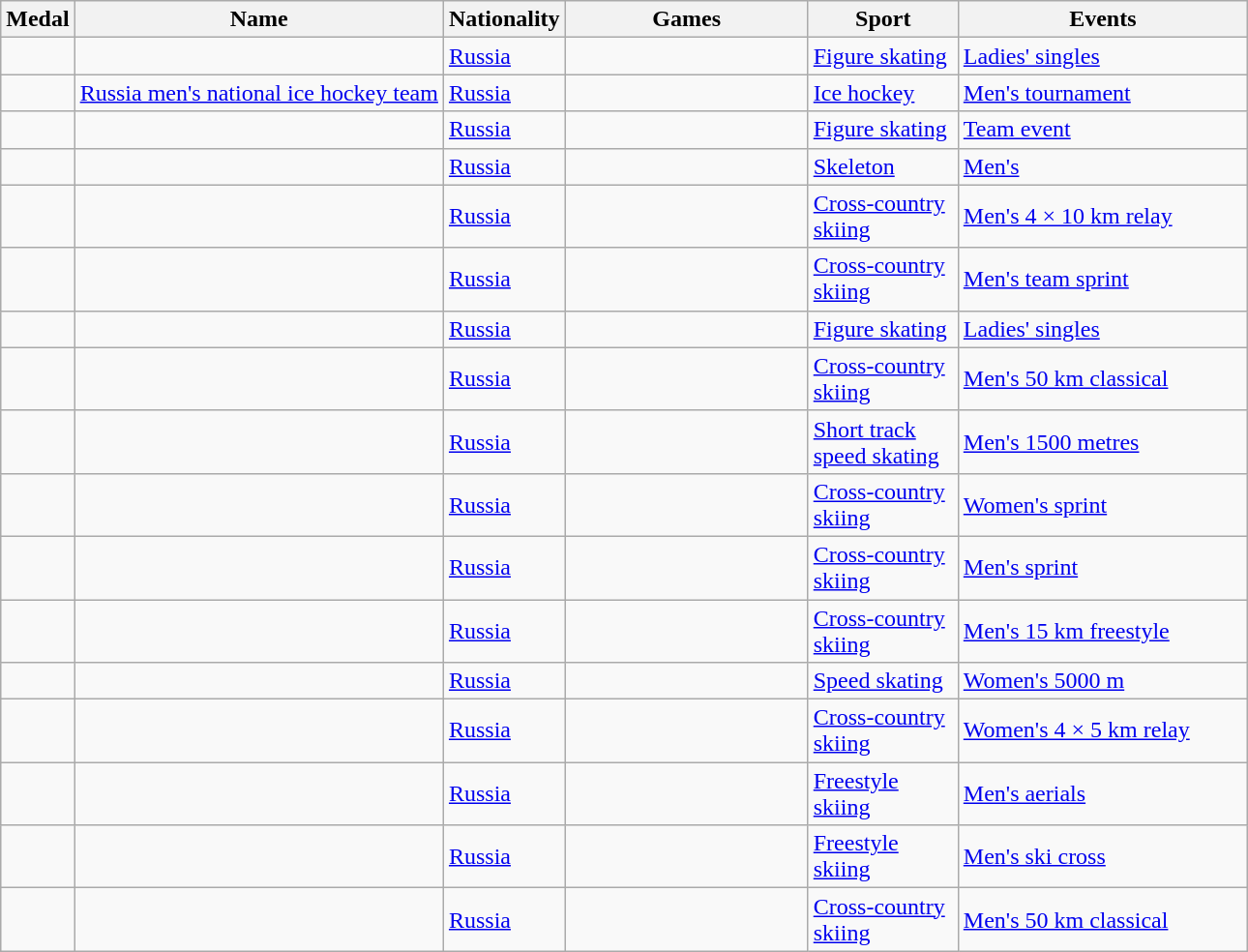<table class="wikitable sortable">
<tr>
<th scope="col">Medal</th>
<th scope="col">Name</th>
<th scope="col">Nationality</th>
<th scope="col" style="width:10em">Games</th>
<th scope="col" style="width:6em">Sport</th>
<th scope="col" style="width:12em">Events</th>
</tr>
<tr>
<td></td>
<td></td>
<td><a href='#'>Russia</a></td>
<td></td>
<td><a href='#'>Figure skating</a></td>
<td><a href='#'>Ladies' singles</a></td>
</tr>
<tr>
<td></td>
<td><a href='#'>Russia men's national ice hockey team</a><br></td>
<td><a href='#'>Russia</a></td>
<td></td>
<td><a href='#'>Ice hockey</a></td>
<td><a href='#'>Men's tournament</a></td>
</tr>
<tr>
<td></td>
<td></td>
<td><a href='#'>Russia</a></td>
<td></td>
<td><a href='#'>Figure skating</a></td>
<td><a href='#'>Team event</a></td>
</tr>
<tr>
<td></td>
<td></td>
<td><a href='#'>Russia</a></td>
<td></td>
<td><a href='#'>Skeleton</a></td>
<td><a href='#'>Men's</a></td>
</tr>
<tr>
<td></td>
<td></td>
<td><a href='#'>Russia</a></td>
<td></td>
<td><a href='#'>Cross-country skiing</a></td>
<td><a href='#'>Men's 4 × 10 km relay</a></td>
</tr>
<tr>
<td></td>
<td></td>
<td><a href='#'>Russia</a></td>
<td></td>
<td><a href='#'>Cross-country skiing</a></td>
<td><a href='#'>Men's team sprint</a></td>
</tr>
<tr>
<td></td>
<td></td>
<td><a href='#'>Russia</a></td>
<td></td>
<td><a href='#'>Figure skating</a></td>
<td><a href='#'>Ladies' singles</a></td>
</tr>
<tr>
<td></td>
<td></td>
<td><a href='#'>Russia</a></td>
<td></td>
<td><a href='#'>Cross-country skiing</a></td>
<td><a href='#'>Men's 50 km classical</a></td>
</tr>
<tr>
<td></td>
<td></td>
<td><a href='#'>Russia</a></td>
<td></td>
<td><a href='#'>Short track speed skating</a></td>
<td><a href='#'>Men's 1500 metres</a></td>
</tr>
<tr>
<td></td>
<td></td>
<td><a href='#'>Russia</a></td>
<td></td>
<td><a href='#'>Cross-country skiing</a></td>
<td><a href='#'>Women's sprint</a></td>
</tr>
<tr>
<td></td>
<td></td>
<td><a href='#'>Russia</a></td>
<td></td>
<td><a href='#'>Cross-country skiing</a></td>
<td><a href='#'>Men's sprint</a></td>
</tr>
<tr>
<td></td>
<td></td>
<td><a href='#'>Russia</a></td>
<td></td>
<td><a href='#'>Cross-country skiing</a></td>
<td><a href='#'>Men's 15 km freestyle</a></td>
</tr>
<tr>
<td></td>
<td></td>
<td><a href='#'>Russia</a></td>
<td></td>
<td><a href='#'>Speed skating</a></td>
<td><a href='#'>Women's 5000 m</a></td>
</tr>
<tr>
<td></td>
<td></td>
<td><a href='#'>Russia</a></td>
<td></td>
<td><a href='#'>Cross-country skiing</a></td>
<td><a href='#'>Women's 4 × 5 km relay</a></td>
</tr>
<tr>
<td></td>
<td></td>
<td><a href='#'>Russia</a></td>
<td></td>
<td><a href='#'>Freestyle skiing</a></td>
<td><a href='#'>Men's aerials</a></td>
</tr>
<tr>
<td></td>
<td></td>
<td><a href='#'>Russia</a></td>
<td></td>
<td><a href='#'>Freestyle skiing</a></td>
<td><a href='#'>Men's ski cross</a></td>
</tr>
<tr>
<td></td>
<td></td>
<td><a href='#'>Russia</a></td>
<td></td>
<td><a href='#'>Cross-country skiing</a></td>
<td><a href='#'>Men's 50 km classical</a></td>
</tr>
</table>
